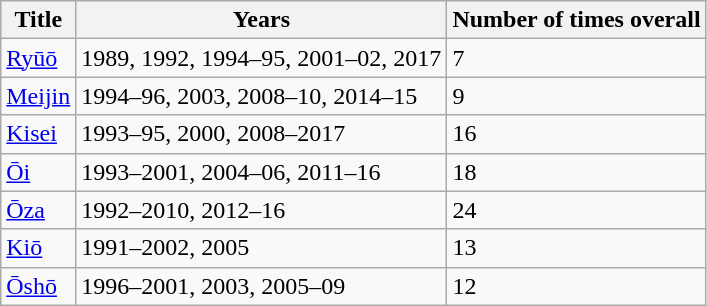<table class="wikitable">
<tr>
<th>Title</th>
<th>Years</th>
<th>Number of times overall</th>
</tr>
<tr>
<td><a href='#'>Ryūō</a></td>
<td>1989, 1992, 1994–95, 2001–02, 2017</td>
<td>7</td>
</tr>
<tr>
<td><a href='#'>Meijin</a></td>
<td>1994–96, 2003, 2008–10, 2014–15</td>
<td>9</td>
</tr>
<tr>
<td><a href='#'>Kisei</a></td>
<td>1993–95, 2000, 2008–2017</td>
<td>16</td>
</tr>
<tr>
<td><a href='#'>Ōi</a></td>
<td>1993–2001, 2004–06, 2011–16</td>
<td>18</td>
</tr>
<tr>
<td><a href='#'>Ōza</a></td>
<td>1992–2010, 2012–16</td>
<td>24</td>
</tr>
<tr>
<td><a href='#'>Kiō</a></td>
<td>1991–2002, 2005</td>
<td>13</td>
</tr>
<tr>
<td><a href='#'>Ōshō</a></td>
<td>1996–2001, 2003, 2005–09</td>
<td>12</td>
</tr>
</table>
